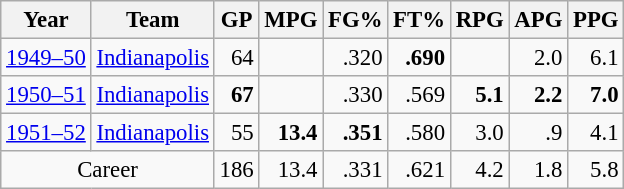<table class="wikitable sortable" style="font-size:95%; text-align:right;">
<tr>
<th>Year</th>
<th>Team</th>
<th>GP</th>
<th>MPG</th>
<th>FG%</th>
<th>FT%</th>
<th>RPG</th>
<th>APG</th>
<th>PPG</th>
</tr>
<tr>
<td style="text-align:left;"><a href='#'>1949–50</a></td>
<td style="text-align:left;"><a href='#'>Indianapolis</a></td>
<td>64</td>
<td></td>
<td>.320</td>
<td><strong>.690</strong></td>
<td></td>
<td>2.0</td>
<td>6.1</td>
</tr>
<tr>
<td style="text-align:left;"><a href='#'>1950–51</a></td>
<td style="text-align:left;"><a href='#'>Indianapolis</a></td>
<td><strong>67</strong></td>
<td></td>
<td>.330</td>
<td>.569</td>
<td><strong>5.1</strong></td>
<td><strong>2.2</strong></td>
<td><strong>7.0</strong></td>
</tr>
<tr>
<td style="text-align:left;"><a href='#'>1951–52</a></td>
<td style="text-align:left;"><a href='#'>Indianapolis</a></td>
<td>55</td>
<td><strong>13.4</strong></td>
<td><strong>.351</strong></td>
<td>.580</td>
<td>3.0</td>
<td>.9</td>
<td>4.1</td>
</tr>
<tr>
<td colspan="2" style="text-align:center;">Career</td>
<td>186</td>
<td>13.4</td>
<td>.331</td>
<td>.621</td>
<td>4.2</td>
<td>1.8</td>
<td>5.8</td>
</tr>
</table>
